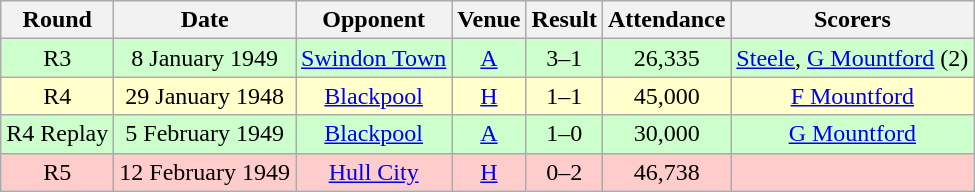<table class="wikitable" style="font-size:100%; text-align:center">
<tr>
<th>Round</th>
<th>Date</th>
<th>Opponent</th>
<th>Venue</th>
<th>Result</th>
<th>Attendance</th>
<th>Scorers</th>
</tr>
<tr style="background-color: #CCFFCC;">
<td>R3</td>
<td>8 January 1949</td>
<td><a href='#'>Swindon Town</a></td>
<td><a href='#'>A</a></td>
<td>3–1</td>
<td>26,335</td>
<td><a href='#'>Steele</a>, <a href='#'>G Mountford</a> (2)</td>
</tr>
<tr style="background-color: #FFFFCC;">
<td>R4</td>
<td>29 January 1948</td>
<td><a href='#'>Blackpool</a></td>
<td><a href='#'>H</a></td>
<td>1–1</td>
<td>45,000</td>
<td><a href='#'>F Mountford</a></td>
</tr>
<tr style="background-color: #CCFFCC;">
<td>R4 Replay</td>
<td>5 February 1949</td>
<td><a href='#'>Blackpool</a></td>
<td><a href='#'>A</a></td>
<td>1–0</td>
<td>30,000</td>
<td><a href='#'>G Mountford</a></td>
</tr>
<tr style="background-color: #FFCCCC;">
<td>R5</td>
<td>12 February 1949</td>
<td><a href='#'>Hull City</a></td>
<td><a href='#'>H</a></td>
<td>0–2</td>
<td>46,738</td>
<td></td>
</tr>
</table>
